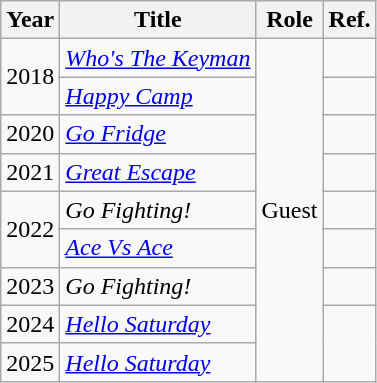<table class="wikitable">
<tr>
<th width=10>Year</th>
<th>Title</th>
<th>Role</th>
<th>Ref.</th>
</tr>
<tr>
<td rowspan=2>2018</td>
<td><em><a href='#'>Who's The Keyman</a></em><br></td>
<td rowspan=9>Guest</td>
<td></td>
</tr>
<tr>
<td><em><a href='#'>Happy Camp</a></em></td>
<td></td>
</tr>
<tr>
<td>2020</td>
<td><em><a href='#'>Go Fridge</a></em><br></td>
<td></td>
</tr>
<tr>
<td>2021</td>
<td><em><a href='#'>Great Escape</a></em><br></td>
<td></td>
</tr>
<tr>
<td rowspan=2>2022</td>
<td><em>Go Fighting!</em><br></td>
<td></td>
</tr>
<tr>
<td><em><a href='#'>Ace Vs Ace</a></em><br></td>
<td></td>
</tr>
<tr>
<td>2023</td>
<td><em>Go Fighting!</em><br></td>
<td></td>
</tr>
<tr>
<td>2024</td>
<td><em><a href='#'>Hello Saturday</a></em><br></td>
<td rowspan=2></td>
</tr>
<tr>
<td>2025</td>
<td><em><a href='#'>Hello Saturday</a></em><br></td>
</tr>
</table>
